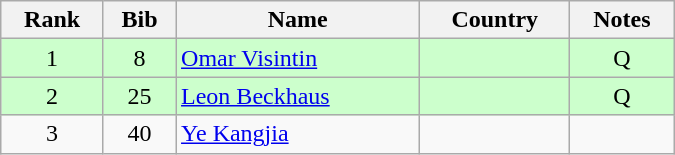<table class="wikitable" style="text-align:center; width:450px">
<tr>
<th>Rank</th>
<th>Bib</th>
<th>Name</th>
<th>Country</th>
<th>Notes</th>
</tr>
<tr bgcolor=ccffcc>
<td>1</td>
<td>8</td>
<td align=left><a href='#'>Omar Visintin</a></td>
<td align=left></td>
<td>Q</td>
</tr>
<tr bgcolor=ccffcc>
<td>2</td>
<td>25</td>
<td align=left><a href='#'>Leon Beckhaus</a></td>
<td align=left></td>
<td>Q</td>
</tr>
<tr>
<td>3</td>
<td>40</td>
<td align=left><a href='#'>Ye Kangjia</a></td>
<td align=left></td>
<td></td>
</tr>
</table>
